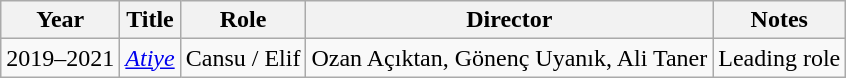<table class="wikitable">
<tr>
<th>Year</th>
<th>Title</th>
<th>Role</th>
<th>Director</th>
<th>Notes</th>
</tr>
<tr>
<td>2019–2021</td>
<td><em><a href='#'>Atiye</a></em></td>
<td>Cansu / Elif</td>
<td>Ozan Açıktan, Gönenç Uyanık, Ali Taner</td>
<td>Leading role</td>
</tr>
</table>
